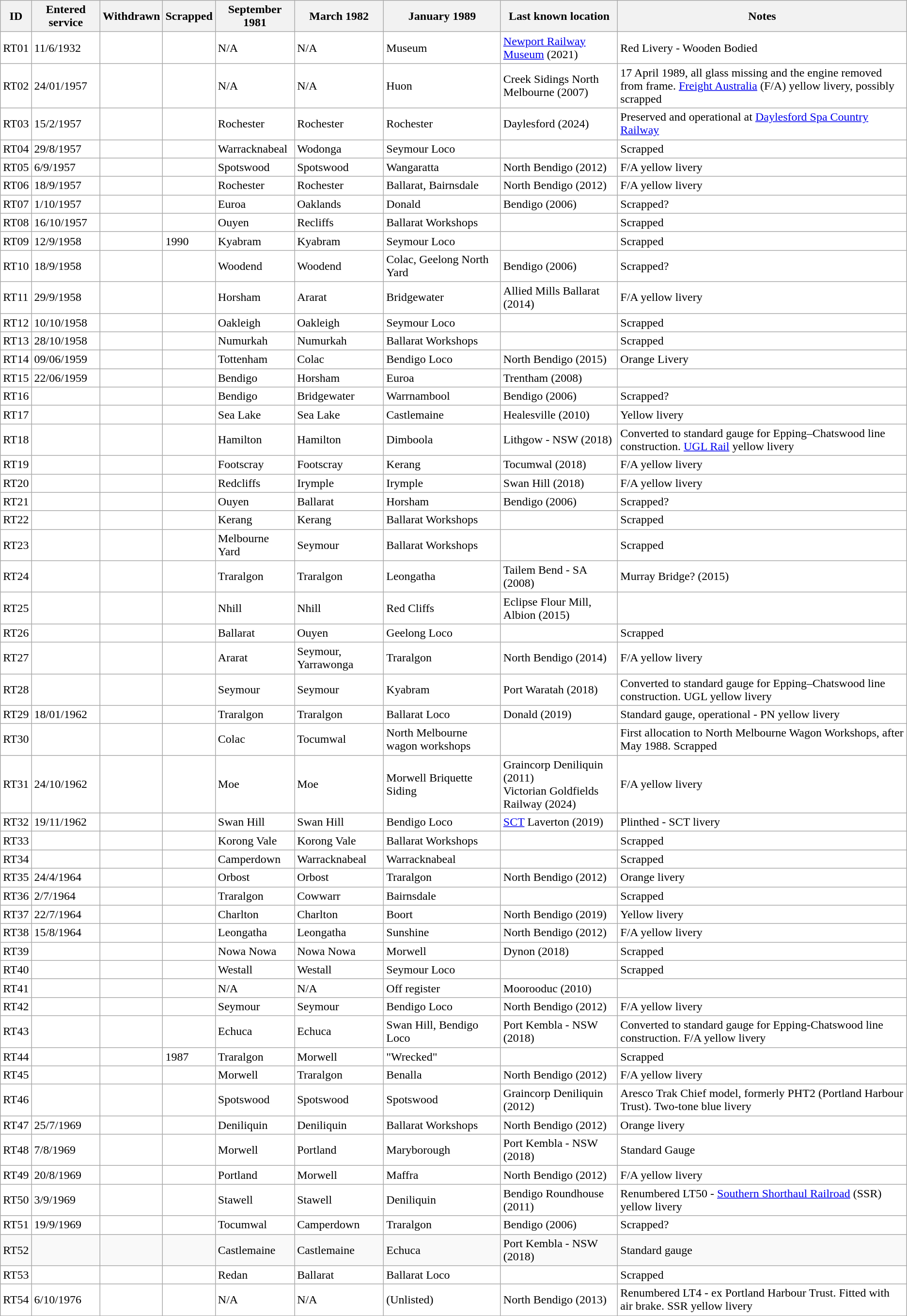<table class="wikitable sortable collapsible">
<tr>
<th>ID</th>
<th>Entered service</th>
<th>Withdrawn</th>
<th>Scrapped</th>
<th>September 1981</th>
<th>March 1982</th>
<th>January 1989</th>
<th>Last known location</th>
<th>Notes</th>
</tr>
<tr bgcolor="#FFFFFF">
<td>RT01</td>
<td>11/6/1932</td>
<td></td>
<td></td>
<td>N/A</td>
<td>N/A</td>
<td>Museum</td>
<td><a href='#'>Newport Railway Museum</a> (2021)</td>
<td>Red Livery - Wooden Bodied</td>
</tr>
<tr bgcolor="#FFFFFF">
<td>RT02</td>
<td>24/01/1957</td>
<td></td>
<td></td>
<td>N/A</td>
<td>N/A</td>
<td>Huon</td>
<td>Creek Sidings North Melbourne (2007)</td>
<td>17 April 1989, all glass missing and the engine removed from frame. <a href='#'>Freight Australia</a> (F/A) yellow livery, possibly scrapped</td>
</tr>
<tr bgcolor="#FFFFFF">
<td>RT03</td>
<td>15/2/1957</td>
<td></td>
<td></td>
<td>Rochester</td>
<td>Rochester</td>
<td>Rochester</td>
<td>Daylesford (2024)</td>
<td>Preserved and operational at <a href='#'>Daylesford Spa Country Railway</a></td>
</tr>
<tr bgcolor="#FFFFFF">
<td>RT04</td>
<td>29/8/1957</td>
<td></td>
<td></td>
<td>Warracknabeal</td>
<td>Wodonga</td>
<td>Seymour Loco</td>
<td></td>
<td>Scrapped</td>
</tr>
<tr bgcolor="#FFFFFF">
<td>RT05</td>
<td>6/9/1957</td>
<td></td>
<td></td>
<td>Spotswood</td>
<td>Spotswood</td>
<td>Wangaratta</td>
<td>North Bendigo (2012)</td>
<td>F/A yellow livery</td>
</tr>
<tr bgcolor="#FFFFFF">
<td>RT06</td>
<td>18/9/1957</td>
<td></td>
<td></td>
<td>Rochester</td>
<td>Rochester</td>
<td>Ballarat, Bairnsdale</td>
<td>North Bendigo (2012)</td>
<td>F/A yellow livery</td>
</tr>
<tr bgcolor="#FFFFFF">
<td>RT07</td>
<td>1/10/1957</td>
<td></td>
<td></td>
<td>Euroa</td>
<td>Oaklands</td>
<td>Donald</td>
<td>Bendigo (2006)</td>
<td>Scrapped?</td>
</tr>
<tr bgcolor="#FFFFFF">
<td>RT08</td>
<td>16/10/1957</td>
<td></td>
<td></td>
<td>Ouyen</td>
<td>Recliffs</td>
<td>Ballarat Workshops</td>
<td></td>
<td>Scrapped</td>
</tr>
<tr bgcolor="#FFFFFF">
<td>RT09</td>
<td>12/9/1958</td>
<td></td>
<td>1990</td>
<td>Kyabram</td>
<td>Kyabram</td>
<td>Seymour Loco</td>
<td></td>
<td>Scrapped</td>
</tr>
<tr bgcolor="#FFFFFF">
<td>RT10</td>
<td>18/9/1958</td>
<td></td>
<td></td>
<td>Woodend</td>
<td>Woodend</td>
<td>Colac, Geelong North Yard</td>
<td>Bendigo (2006)</td>
<td>Scrapped?</td>
</tr>
<tr bgcolor="#FFFFFF">
<td>RT11</td>
<td>29/9/1958</td>
<td></td>
<td></td>
<td>Horsham</td>
<td>Ararat</td>
<td>Bridgewater</td>
<td>Allied Mills Ballarat (2014)</td>
<td>F/A yellow livery</td>
</tr>
<tr bgcolor="#FFFFFF">
<td>RT12</td>
<td>10/10/1958</td>
<td></td>
<td></td>
<td>Oakleigh</td>
<td>Oakleigh</td>
<td>Seymour Loco</td>
<td></td>
<td>Scrapped</td>
</tr>
<tr bgcolor="#FFFFFF">
<td>RT13</td>
<td>28/10/1958</td>
<td></td>
<td></td>
<td>Numurkah</td>
<td>Numurkah</td>
<td>Ballarat Workshops</td>
<td></td>
<td>Scrapped</td>
</tr>
<tr bgcolor="#FFFFFF">
<td>RT14</td>
<td>09/06/1959</td>
<td></td>
<td></td>
<td>Tottenham</td>
<td>Colac</td>
<td>Bendigo Loco</td>
<td>North Bendigo (2015)</td>
<td>Orange Livery</td>
</tr>
<tr bgcolor="#FFFFFF">
<td>RT15</td>
<td>22/06/1959</td>
<td></td>
<td></td>
<td>Bendigo</td>
<td>Horsham</td>
<td>Euroa</td>
<td>Trentham (2008)</td>
<td></td>
</tr>
<tr bgcolor="#FFFFFF">
<td>RT16</td>
<td></td>
<td></td>
<td></td>
<td>Bendigo</td>
<td>Bridgewater</td>
<td>Warrnambool</td>
<td>Bendigo  (2006)</td>
<td>Scrapped?</td>
</tr>
<tr bgcolor="#FFFFFF">
<td>RT17</td>
<td></td>
<td></td>
<td></td>
<td>Sea Lake</td>
<td>Sea Lake</td>
<td>Castlemaine</td>
<td>Healesville (2010)</td>
<td>Yellow livery</td>
</tr>
<tr bgcolor="#FFFFFF">
<td>RT18</td>
<td></td>
<td></td>
<td></td>
<td>Hamilton</td>
<td>Hamilton</td>
<td>Dimboola</td>
<td>Lithgow - NSW (2018)</td>
<td>Converted to standard gauge for Epping–Chatswood line construction. <a href='#'>UGL Rail</a> yellow livery</td>
</tr>
<tr bgcolor="#FFFFFF">
<td>RT19</td>
<td></td>
<td></td>
<td></td>
<td>Footscray</td>
<td>Footscray</td>
<td>Kerang</td>
<td>Tocumwal (2018)</td>
<td>F/A yellow livery</td>
</tr>
<tr bgcolor="#FFFFFF">
<td>RT20</td>
<td></td>
<td></td>
<td></td>
<td>Redcliffs</td>
<td>Irymple</td>
<td>Irymple</td>
<td>Swan Hill (2018)</td>
<td>F/A yellow livery</td>
</tr>
<tr bgcolor="#FFFFFF">
<td>RT21</td>
<td></td>
<td></td>
<td></td>
<td>Ouyen</td>
<td>Ballarat</td>
<td>Horsham</td>
<td>Bendigo (2006)</td>
<td>Scrapped?</td>
</tr>
<tr bgcolor="#FFFFFF">
<td>RT22</td>
<td></td>
<td></td>
<td></td>
<td>Kerang</td>
<td>Kerang</td>
<td>Ballarat Workshops</td>
<td></td>
<td>Scrapped</td>
</tr>
<tr bgcolor="#FFFFFF">
<td>RT23</td>
<td></td>
<td></td>
<td></td>
<td>Melbourne Yard</td>
<td>Seymour</td>
<td>Ballarat Workshops</td>
<td></td>
<td>Scrapped</td>
</tr>
<tr bgcolor="#FFFFFF">
<td>RT24</td>
<td></td>
<td></td>
<td></td>
<td>Traralgon</td>
<td>Traralgon</td>
<td>Leongatha</td>
<td>Tailem Bend - SA (2008)</td>
<td>Murray Bridge? (2015)</td>
</tr>
<tr bgcolor="#FFFFFF">
<td>RT25</td>
<td></td>
<td></td>
<td></td>
<td>Nhill</td>
<td>Nhill</td>
<td>Red Cliffs</td>
<td>Eclipse Flour Mill, Albion (2015)</td>
<td></td>
</tr>
<tr bgcolor="#FFFFFF">
<td>RT26</td>
<td></td>
<td></td>
<td></td>
<td>Ballarat</td>
<td>Ouyen</td>
<td>Geelong Loco</td>
<td></td>
<td>Scrapped</td>
</tr>
<tr bgcolor="#FFFFFF">
<td>RT27</td>
<td></td>
<td></td>
<td></td>
<td>Ararat</td>
<td>Seymour, Yarrawonga</td>
<td>Traralgon</td>
<td>North Bendigo (2014)</td>
<td>F/A yellow livery</td>
</tr>
<tr bgcolor="#FFFFFF">
<td>RT28</td>
<td></td>
<td></td>
<td></td>
<td>Seymour</td>
<td>Seymour</td>
<td>Kyabram</td>
<td>Port Waratah (2018)</td>
<td>Converted to standard gauge for Epping–Chatswood line construction. UGL yellow livery</td>
</tr>
<tr bgcolor="#FFFFFF">
<td>RT29</td>
<td>18/01/1962</td>
<td></td>
<td></td>
<td>Traralgon</td>
<td>Traralgon</td>
<td>Ballarat Loco</td>
<td>Donald (2019)</td>
<td>Standard gauge, operational - PN yellow livery</td>
</tr>
<tr bgcolor="#FFFFFF">
<td>RT30</td>
<td></td>
<td></td>
<td></td>
<td>Colac</td>
<td>Tocumwal</td>
<td>North Melbourne wagon workshops</td>
<td></td>
<td>First allocation to North Melbourne Wagon Workshops, after May 1988. Scrapped</td>
</tr>
<tr bgcolor="#FFFFFF">
<td>RT31</td>
<td>24/10/1962</td>
<td></td>
<td></td>
<td>Moe</td>
<td>Moe</td>
<td>Morwell Briquette Siding</td>
<td>Graincorp Deniliquin (2011)<br>Victorian Goldfields Railway (2024)</td>
<td>F/A yellow livery</td>
</tr>
<tr bgcolor="#FFFFFF">
<td>RT32</td>
<td>19/11/1962</td>
<td></td>
<td></td>
<td>Swan Hill</td>
<td>Swan Hill</td>
<td>Bendigo Loco</td>
<td><a href='#'>SCT</a> Laverton (2019)</td>
<td>Plinthed - SCT livery</td>
</tr>
<tr bgcolor="#FFFFFF">
<td>RT33</td>
<td></td>
<td></td>
<td></td>
<td>Korong Vale</td>
<td>Korong Vale</td>
<td>Ballarat Workshops</td>
<td></td>
<td>Scrapped</td>
</tr>
<tr bgcolor="#FFFFFF">
<td>RT34</td>
<td></td>
<td></td>
<td></td>
<td>Camperdown</td>
<td>Warracknabeal</td>
<td>Warracknabeal</td>
<td></td>
<td>Scrapped</td>
</tr>
<tr bgcolor="#FFFFFF">
<td>RT35</td>
<td>24/4/1964</td>
<td></td>
<td></td>
<td>Orbost</td>
<td>Orbost</td>
<td>Traralgon</td>
<td>North Bendigo (2012)</td>
<td>Orange livery</td>
</tr>
<tr bgcolor="#FFFFFF">
<td>RT36</td>
<td>2/7/1964</td>
<td></td>
<td></td>
<td>Traralgon</td>
<td>Cowwarr</td>
<td>Bairnsdale</td>
<td></td>
<td>Scrapped</td>
</tr>
<tr bgcolor="#FFFFFF">
<td>RT37</td>
<td>22/7/1964</td>
<td></td>
<td></td>
<td>Charlton</td>
<td>Charlton</td>
<td>Boort</td>
<td>North Bendigo (2019)</td>
<td>Yellow livery</td>
</tr>
<tr bgcolor="#FFFFFF">
<td>RT38</td>
<td>15/8/1964</td>
<td></td>
<td></td>
<td>Leongatha</td>
<td>Leongatha</td>
<td>Sunshine</td>
<td>North Bendigo (2012)</td>
<td>F/A yellow livery</td>
</tr>
<tr bgcolor="#FFFFFF">
<td>RT39</td>
<td></td>
<td></td>
<td></td>
<td>Nowa Nowa</td>
<td>Nowa Nowa</td>
<td>Morwell</td>
<td>Dynon (2018)</td>
<td>Scrapped</td>
</tr>
<tr bgcolor="#FFFFFF">
<td>RT40</td>
<td></td>
<td></td>
<td></td>
<td>Westall</td>
<td>Westall</td>
<td>Seymour Loco</td>
<td></td>
<td>Scrapped</td>
</tr>
<tr bgcolor="#FFFFFF">
<td>RT41</td>
<td></td>
<td></td>
<td></td>
<td>N/A</td>
<td>N/A</td>
<td>Off register</td>
<td>Moorooduc (2010)</td>
<td></td>
</tr>
<tr bgcolor="#FFFFFF">
<td>RT42</td>
<td></td>
<td></td>
<td></td>
<td>Seymour</td>
<td>Seymour</td>
<td>Bendigo Loco</td>
<td>North Bendigo (2012)</td>
<td>F/A yellow livery</td>
</tr>
<tr bgcolor="#FFFFFF">
<td>RT43</td>
<td></td>
<td></td>
<td></td>
<td>Echuca</td>
<td>Echuca</td>
<td>Swan Hill, Bendigo Loco</td>
<td>Port Kembla - NSW (2018)</td>
<td>Converted to standard gauge for Epping-Chatswood line construction. F/A yellow livery</td>
</tr>
<tr bgcolor="#FFFFFF">
<td>RT44</td>
<td></td>
<td></td>
<td>1987</td>
<td>Traralgon</td>
<td>Morwell</td>
<td>"Wrecked"</td>
<td></td>
<td>Scrapped</td>
</tr>
<tr bgcolor="#FFFFFF">
<td>RT45</td>
<td></td>
<td></td>
<td></td>
<td>Morwell</td>
<td>Traralgon</td>
<td>Benalla</td>
<td>North Bendigo (2012)</td>
<td>F/A yellow livery</td>
</tr>
<tr bgcolor="#FFFFFF">
<td>RT46</td>
<td></td>
<td></td>
<td></td>
<td>Spotswood</td>
<td>Spotswood</td>
<td>Spotswood</td>
<td>Graincorp Deniliquin (2012)</td>
<td>Aresco Trak Chief model, formerly PHT2 (Portland Harbour Trust). Two-tone blue livery</td>
</tr>
<tr bgcolor="#FFFFFF">
<td>RT47</td>
<td>25/7/1969</td>
<td></td>
<td></td>
<td>Deniliquin</td>
<td>Deniliquin</td>
<td>Ballarat Workshops</td>
<td>North Bendigo (2012)</td>
<td>Orange livery</td>
</tr>
<tr bgcolor="#FFFFFF">
<td>RT48</td>
<td>7/8/1969</td>
<td></td>
<td></td>
<td>Morwell</td>
<td>Portland</td>
<td>Maryborough</td>
<td>Port Kembla - NSW (2018)</td>
<td>Standard Gauge</td>
</tr>
<tr bgcolor="#FFFFFF">
<td>RT49</td>
<td>20/8/1969</td>
<td></td>
<td></td>
<td>Portland</td>
<td>Morwell</td>
<td>Maffra</td>
<td>North Bendigo (2012)</td>
<td>F/A yellow livery</td>
</tr>
<tr bgcolor="#FFFFFF">
<td>RT50</td>
<td>3/9/1969</td>
<td></td>
<td></td>
<td>Stawell</td>
<td>Stawell</td>
<td>Deniliquin</td>
<td>Bendigo Roundhouse (2011)</td>
<td>Renumbered LT50 - <a href='#'>Southern Shorthaul Railroad</a> (SSR) yellow livery</td>
</tr>
<tr bgcolor="#FFFFFF">
<td>RT51</td>
<td>19/9/1969</td>
<td></td>
<td></td>
<td>Tocumwal</td>
<td>Camperdown</td>
<td>Traralgon</td>
<td>Bendigo (2006)</td>
<td>Scrapped?</td>
</tr>
<tr>
<td>RT52</td>
<td></td>
<td></td>
<td></td>
<td>Castlemaine</td>
<td>Castlemaine</td>
<td>Echuca</td>
<td>Port Kembla - NSW (2018)</td>
<td>Standard gauge</td>
</tr>
<tr bgcolor="#FFFFFF">
<td>RT53</td>
<td></td>
<td></td>
<td></td>
<td>Redan</td>
<td>Ballarat</td>
<td>Ballarat Loco</td>
<td></td>
<td>Scrapped</td>
</tr>
<tr bgcolor="#FFFFFF">
<td>RT54</td>
<td>6/10/1976</td>
<td></td>
<td></td>
<td>N/A</td>
<td>N/A</td>
<td>(Unlisted)</td>
<td>North Bendigo (2013)</td>
<td>Renumbered LT4 - ex Portland Harbour Trust. Fitted with air brake. SSR yellow livery</td>
</tr>
</table>
